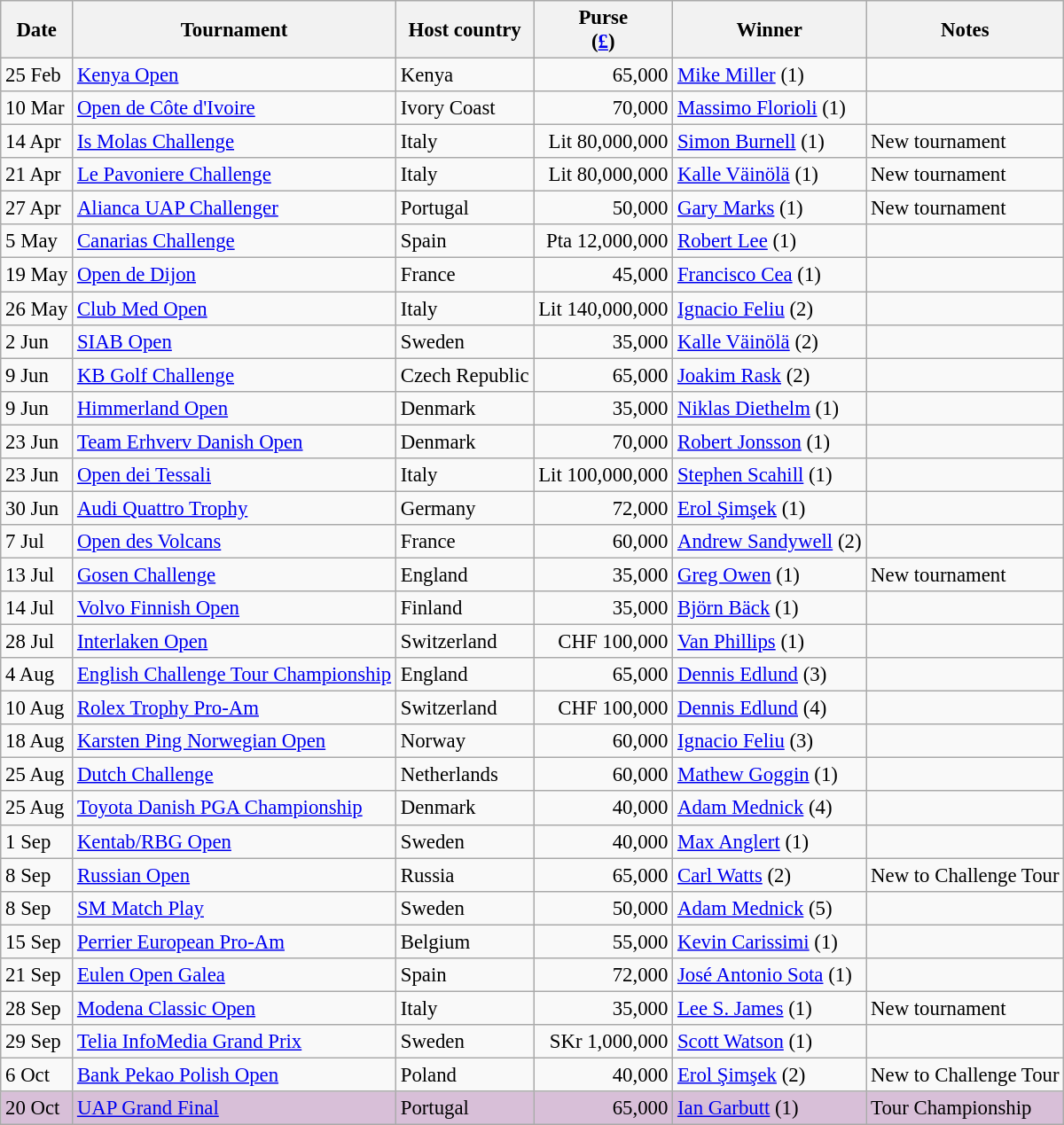<table class="wikitable" style="font-size:95%">
<tr>
<th>Date</th>
<th>Tournament</th>
<th>Host country</th>
<th>Purse<br>(<a href='#'>£</a>)</th>
<th>Winner</th>
<th>Notes</th>
</tr>
<tr>
<td>25 Feb</td>
<td><a href='#'>Kenya Open</a></td>
<td>Kenya</td>
<td align=right>65,000</td>
<td> <a href='#'>Mike Miller</a> (1)</td>
<td></td>
</tr>
<tr>
<td>10 Mar</td>
<td><a href='#'>Open de Côte d'Ivoire</a></td>
<td>Ivory Coast</td>
<td align=right>70,000</td>
<td> <a href='#'>Massimo Florioli</a> (1)</td>
<td></td>
</tr>
<tr>
<td>14 Apr</td>
<td><a href='#'>Is Molas Challenge</a></td>
<td>Italy</td>
<td align=right>Lit 80,000,000</td>
<td> <a href='#'>Simon Burnell</a> (1)</td>
<td>New tournament</td>
</tr>
<tr>
<td>21 Apr</td>
<td><a href='#'>Le Pavoniere Challenge</a></td>
<td>Italy</td>
<td align=right>Lit 80,000,000</td>
<td> <a href='#'>Kalle Väinölä</a> (1)</td>
<td>New tournament</td>
</tr>
<tr>
<td>27 Apr</td>
<td><a href='#'>Alianca UAP Challenger</a></td>
<td>Portugal</td>
<td align=right>50,000</td>
<td> <a href='#'>Gary Marks</a> (1)</td>
<td>New tournament</td>
</tr>
<tr>
<td>5 May</td>
<td><a href='#'>Canarias Challenge</a></td>
<td>Spain</td>
<td align=right>Pta 12,000,000</td>
<td> <a href='#'>Robert Lee</a> (1)</td>
<td></td>
</tr>
<tr>
<td>19 May</td>
<td><a href='#'>Open de Dijon</a></td>
<td>France</td>
<td align=right>45,000</td>
<td> <a href='#'>Francisco Cea</a> (1)</td>
<td></td>
</tr>
<tr>
<td>26 May</td>
<td><a href='#'>Club Med Open</a></td>
<td>Italy</td>
<td align=right>Lit 140,000,000</td>
<td> <a href='#'>Ignacio Feliu</a> (2)</td>
<td></td>
</tr>
<tr>
<td>2 Jun</td>
<td><a href='#'>SIAB Open</a></td>
<td>Sweden</td>
<td align=right>35,000</td>
<td> <a href='#'>Kalle Väinölä</a> (2)</td>
<td></td>
</tr>
<tr>
<td>9 Jun</td>
<td><a href='#'>KB Golf Challenge</a></td>
<td>Czech Republic</td>
<td align=right>65,000</td>
<td> <a href='#'>Joakim Rask</a> (2)</td>
<td></td>
</tr>
<tr>
<td>9 Jun</td>
<td><a href='#'>Himmerland Open</a></td>
<td>Denmark</td>
<td align=right>35,000</td>
<td> <a href='#'>Niklas Diethelm</a> (1)</td>
<td></td>
</tr>
<tr>
<td>23 Jun</td>
<td><a href='#'>Team Erhverv Danish Open</a></td>
<td>Denmark</td>
<td align=right>70,000</td>
<td> <a href='#'>Robert Jonsson</a> (1)</td>
<td></td>
</tr>
<tr>
<td>23 Jun</td>
<td><a href='#'>Open dei Tessali</a></td>
<td>Italy</td>
<td align=right>Lit 100,000,000</td>
<td> <a href='#'>Stephen Scahill</a> (1)</td>
<td></td>
</tr>
<tr>
<td>30 Jun</td>
<td><a href='#'>Audi Quattro Trophy</a></td>
<td>Germany</td>
<td align=right>72,000</td>
<td> <a href='#'>Erol Şimşek</a> (1)</td>
<td></td>
</tr>
<tr>
<td>7 Jul</td>
<td><a href='#'>Open des Volcans</a></td>
<td>France</td>
<td align=right>60,000</td>
<td> <a href='#'>Andrew Sandywell</a> (2)</td>
<td></td>
</tr>
<tr>
<td>13 Jul</td>
<td><a href='#'>Gosen Challenge</a></td>
<td>England</td>
<td align=right>35,000</td>
<td> <a href='#'>Greg Owen</a> (1)</td>
<td>New tournament</td>
</tr>
<tr>
<td>14 Jul</td>
<td><a href='#'>Volvo Finnish Open</a></td>
<td>Finland</td>
<td align=right>35,000</td>
<td> <a href='#'>Björn Bäck</a> (1)</td>
<td></td>
</tr>
<tr>
<td>28 Jul</td>
<td><a href='#'>Interlaken Open</a></td>
<td>Switzerland</td>
<td align=right>CHF 100,000</td>
<td> <a href='#'>Van Phillips</a> (1)</td>
<td></td>
</tr>
<tr>
<td>4 Aug</td>
<td><a href='#'>English Challenge Tour Championship</a></td>
<td>England</td>
<td align=right>65,000</td>
<td> <a href='#'>Dennis Edlund</a> (3)</td>
<td></td>
</tr>
<tr>
<td>10 Aug</td>
<td><a href='#'>Rolex Trophy Pro-Am</a></td>
<td>Switzerland</td>
<td align=right>CHF 100,000</td>
<td> <a href='#'>Dennis Edlund</a> (4)</td>
<td></td>
</tr>
<tr>
<td>18 Aug</td>
<td><a href='#'>Karsten Ping Norwegian Open</a></td>
<td>Norway</td>
<td align=right>60,000</td>
<td> <a href='#'>Ignacio Feliu</a> (3)</td>
<td></td>
</tr>
<tr>
<td>25 Aug</td>
<td><a href='#'>Dutch Challenge</a></td>
<td>Netherlands</td>
<td align=right>60,000</td>
<td> <a href='#'>Mathew Goggin</a> (1)</td>
<td></td>
</tr>
<tr>
<td>25 Aug</td>
<td><a href='#'>Toyota Danish PGA Championship</a></td>
<td>Denmark</td>
<td align=right>40,000</td>
<td> <a href='#'>Adam Mednick</a> (4)</td>
<td></td>
</tr>
<tr>
<td>1 Sep</td>
<td><a href='#'>Kentab/RBG Open</a></td>
<td>Sweden</td>
<td align=right>40,000</td>
<td> <a href='#'>Max Anglert</a> (1)</td>
<td></td>
</tr>
<tr>
<td>8 Sep</td>
<td><a href='#'>Russian Open</a></td>
<td>Russia</td>
<td align=right>65,000</td>
<td> <a href='#'>Carl Watts</a> (2)</td>
<td>New to Challenge Tour</td>
</tr>
<tr>
<td>8 Sep</td>
<td><a href='#'>SM Match Play</a></td>
<td>Sweden</td>
<td align=right>50,000</td>
<td> <a href='#'>Adam Mednick</a> (5)</td>
<td></td>
</tr>
<tr>
<td>15 Sep</td>
<td><a href='#'>Perrier European Pro-Am</a></td>
<td>Belgium</td>
<td align=right>55,000</td>
<td> <a href='#'>Kevin Carissimi</a> (1)</td>
<td></td>
</tr>
<tr>
<td>21 Sep</td>
<td><a href='#'>Eulen Open Galea</a></td>
<td>Spain</td>
<td align=right>72,000</td>
<td> <a href='#'>José Antonio Sota</a> (1)</td>
<td></td>
</tr>
<tr>
<td>28 Sep</td>
<td><a href='#'>Modena Classic Open</a></td>
<td>Italy</td>
<td align=right>35,000</td>
<td> <a href='#'>Lee S. James</a> (1)</td>
<td>New tournament</td>
</tr>
<tr>
<td>29 Sep</td>
<td><a href='#'>Telia InfoMedia Grand Prix</a></td>
<td>Sweden</td>
<td align=right>SKr 1,000,000</td>
<td> <a href='#'>Scott Watson</a> (1)</td>
<td></td>
</tr>
<tr>
<td>6 Oct</td>
<td><a href='#'>Bank Pekao Polish Open</a></td>
<td>Poland</td>
<td align=right>40,000</td>
<td> <a href='#'>Erol Şimşek</a> (2)</td>
<td>New to Challenge Tour</td>
</tr>
<tr style="background:thistle;">
<td>20 Oct</td>
<td><a href='#'>UAP Grand Final</a></td>
<td>Portugal</td>
<td align=right>65,000</td>
<td> <a href='#'>Ian Garbutt</a> (1)</td>
<td>Tour Championship</td>
</tr>
</table>
